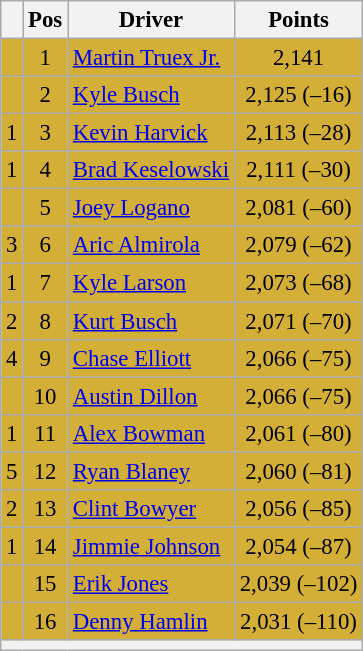<table class="wikitable" style="font-size: 95%">
<tr>
<th></th>
<th>Pos</th>
<th>Driver</th>
<th>Points</th>
</tr>
<tr style="background:#D4AF37;">
<td align="left"></td>
<td style="text-align:center;">1</td>
<td><a href='#'>Martin Truex Jr.</a></td>
<td style="text-align:center;">2,141</td>
</tr>
<tr style="background:#D4AF37;">
<td align="left"></td>
<td style="text-align:center;">2</td>
<td><a href='#'>Kyle Busch</a></td>
<td style="text-align:center;">2,125 (–16)</td>
</tr>
<tr style="background:#D4AF37;">
<td align="left"> 1</td>
<td style="text-align:center;">3</td>
<td><a href='#'>Kevin Harvick</a></td>
<td style="text-align:center;">2,113 (–28)</td>
</tr>
<tr style="background:#D4AF37;">
<td align="left"> 1</td>
<td style="text-align:center;">4</td>
<td><a href='#'>Brad Keselowski</a></td>
<td style="text-align:center;">2,111 (–30)</td>
</tr>
<tr style="background:#D4AF37;">
<td align="left"></td>
<td style="text-align:center;">5</td>
<td><a href='#'>Joey Logano</a></td>
<td style="text-align:center;">2,081 (–60)</td>
</tr>
<tr style="background:#D4AF37;">
<td align="left"> 3</td>
<td style="text-align:center;">6</td>
<td><a href='#'>Aric Almirola</a></td>
<td style="text-align:center;">2,079 (–62)</td>
</tr>
<tr style="background:#D4AF37;">
<td align="left"> 1</td>
<td style="text-align:center;">7</td>
<td><a href='#'>Kyle Larson</a></td>
<td style="text-align:center;">2,073 (–68)</td>
</tr>
<tr style="background:#D4AF37;">
<td align="left"> 2</td>
<td style="text-align:center;">8</td>
<td><a href='#'>Kurt Busch</a></td>
<td style="text-align:center;">2,071 (–70)</td>
</tr>
<tr style="background:#D4AF37;">
<td align="left"> 4</td>
<td style="text-align:center;">9</td>
<td><a href='#'>Chase Elliott</a></td>
<td style="text-align:center;">2,066 (–75)</td>
</tr>
<tr style="background:#D4AF37;">
<td align="left"></td>
<td style="text-align:center;">10</td>
<td><a href='#'>Austin Dillon</a></td>
<td style="text-align:center;">2,066 (–75)</td>
</tr>
<tr style="background:#D4AF37;">
<td align="left"> 1</td>
<td style="text-align:center;">11</td>
<td><a href='#'>Alex Bowman</a></td>
<td style="text-align:center;">2,061 (–80)</td>
</tr>
<tr style="background:#D4AF37;">
<td align="left"> 5</td>
<td style="text-align:center;">12</td>
<td><a href='#'>Ryan Blaney</a></td>
<td style="text-align:center;">2,060 (–81)</td>
</tr>
<tr style="background:#D4AF37;">
<td align="left"> 2</td>
<td style="text-align:center;">13</td>
<td><a href='#'>Clint Bowyer</a></td>
<td style="text-align:center;">2,056 (–85)</td>
</tr>
<tr style="background:#D4AF37;">
<td align="left"> 1</td>
<td style="text-align:center;">14</td>
<td><a href='#'>Jimmie Johnson</a></td>
<td style="text-align:center;">2,054 (–87)</td>
</tr>
<tr style="background:#D4AF37;">
<td align="left"></td>
<td style="text-align:center;">15</td>
<td><a href='#'>Erik Jones</a></td>
<td style="text-align:center;">2,039 (–102)</td>
</tr>
<tr style="background:#D4AF37;">
<td align="left"></td>
<td style="text-align:center;">16</td>
<td><a href='#'>Denny Hamlin</a></td>
<td style="text-align:center;">2,031 (–110)</td>
</tr>
<tr class="sortbottom">
<th colspan="9"></th>
</tr>
</table>
